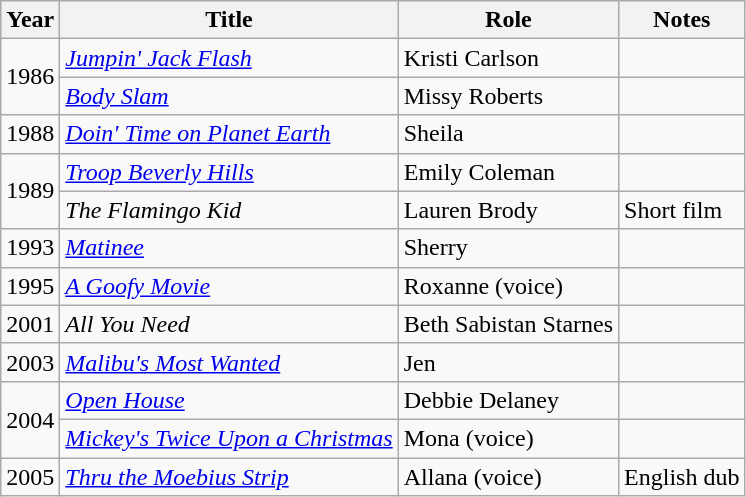<table class="wikitable sortable">
<tr>
<th>Year</th>
<th>Title</th>
<th>Role</th>
<th class="unsortable">Notes</th>
</tr>
<tr>
<td rowspan=2>1986</td>
<td><em><a href='#'>Jumpin' Jack Flash</a></em></td>
<td>Kristi Carlson</td>
<td></td>
</tr>
<tr>
<td><em><a href='#'>Body Slam</a></em></td>
<td>Missy Roberts</td>
<td></td>
</tr>
<tr>
<td>1988</td>
<td><em><a href='#'>Doin' Time on Planet Earth</a></em></td>
<td>Sheila</td>
<td></td>
</tr>
<tr>
<td rowspan=2>1989</td>
<td><em><a href='#'>Troop Beverly Hills</a></em></td>
<td>Emily Coleman</td>
<td></td>
</tr>
<tr>
<td><em>The Flamingo Kid</em></td>
<td>Lauren Brody</td>
<td>Short film</td>
</tr>
<tr>
<td>1993</td>
<td><em><a href='#'>Matinee</a></em></td>
<td>Sherry</td>
<td></td>
</tr>
<tr>
<td>1995</td>
<td><em><a href='#'>A Goofy Movie</a></em></td>
<td>Roxanne (voice)</td>
<td></td>
</tr>
<tr>
<td>2001</td>
<td><em>All You Need</em></td>
<td>Beth Sabistan Starnes</td>
<td></td>
</tr>
<tr>
<td>2003</td>
<td><em><a href='#'>Malibu's Most Wanted</a></em></td>
<td>Jen</td>
<td></td>
</tr>
<tr>
<td rowspan=2>2004</td>
<td><em><a href='#'>Open House</a></em></td>
<td>Debbie Delaney</td>
<td></td>
</tr>
<tr>
<td><em><a href='#'>Mickey's Twice Upon a Christmas</a></em></td>
<td>Mona (voice)</td>
<td></td>
</tr>
<tr>
<td>2005</td>
<td><em><a href='#'>Thru the Moebius Strip</a></em></td>
<td>Allana (voice)</td>
<td>English dub</td>
</tr>
</table>
